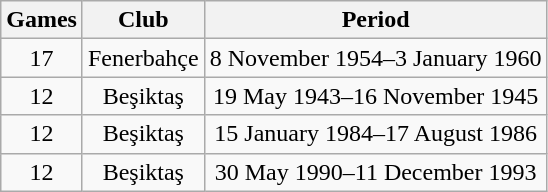<table class="wikitable" style="text-align:center">
<tr>
<th>Games</th>
<th>Club</th>
<th>Period</th>
</tr>
<tr>
<td>17</td>
<td>Fenerbahçe</td>
<td>8 November 1954–3 January 1960</td>
</tr>
<tr>
<td>12</td>
<td>Beşiktaş</td>
<td>19 May 1943–16 November 1945</td>
</tr>
<tr>
<td>12</td>
<td>Beşiktaş</td>
<td>15 January 1984–17 August 1986</td>
</tr>
<tr>
<td>12</td>
<td>Beşiktaş</td>
<td>30 May 1990–11 December 1993</td>
</tr>
</table>
